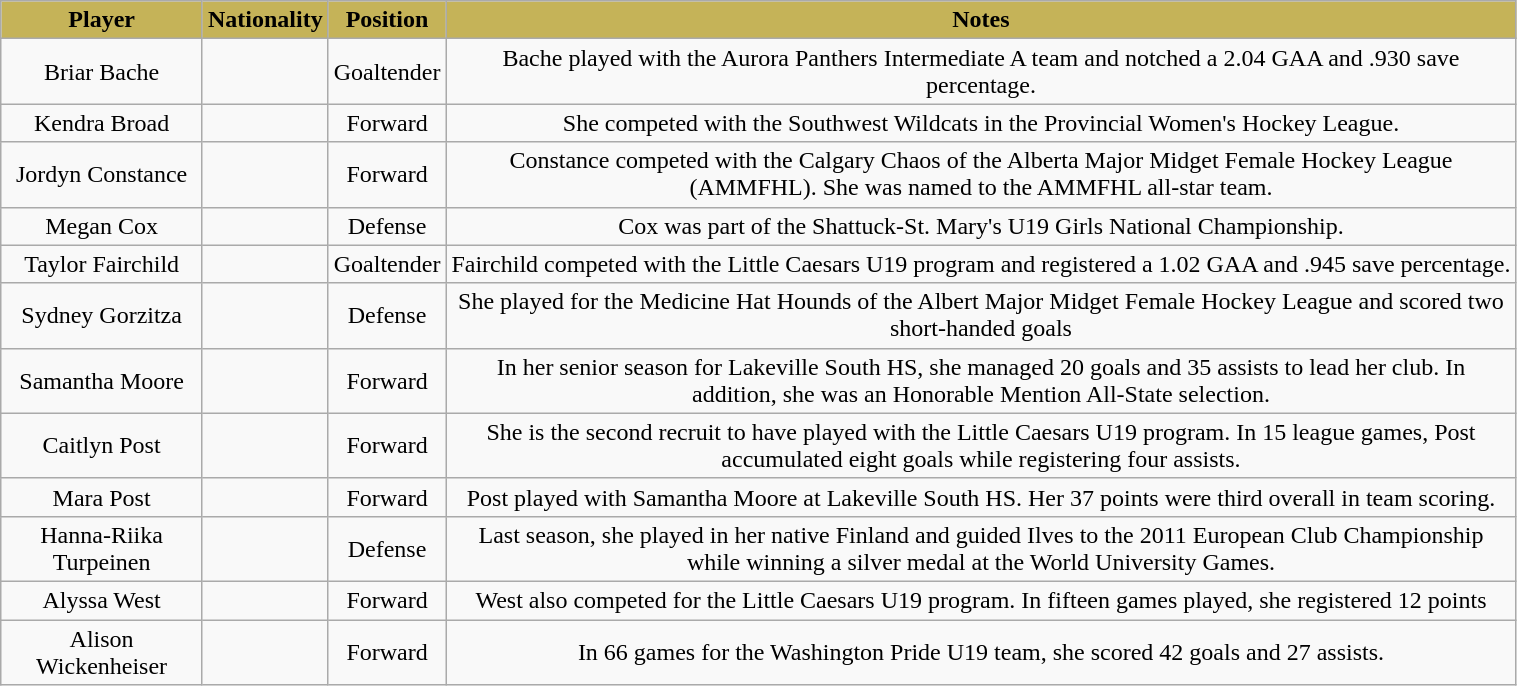<table class="wikitable" width="80%">
<tr align="center"  style=" background:#C5B358;color:black;">
<td><strong>Player</strong></td>
<td><strong>Nationality</strong></td>
<td><strong>Position</strong></td>
<td><strong>Notes</strong></td>
</tr>
<tr align="center" bgcolor="">
<td>Briar Bache</td>
<td></td>
<td>Goaltender</td>
<td>Bache played with the Aurora Panthers Intermediate A team and notched a 2.04 GAA and .930 save percentage.</td>
</tr>
<tr align="center" bgcolor="">
<td>Kendra Broad</td>
<td></td>
<td>Forward</td>
<td>She competed with the Southwest Wildcats in the Provincial Women's Hockey League.</td>
</tr>
<tr align="center" bgcolor="">
<td>Jordyn Constance</td>
<td></td>
<td>Forward</td>
<td>Constance competed with the Calgary Chaos of the Alberta Major Midget Female Hockey League (AMMFHL). She was named to the AMMFHL all-star team.</td>
</tr>
<tr align="center" bgcolor="">
<td>Megan Cox</td>
<td></td>
<td>Defense</td>
<td>Cox was part of the Shattuck-St. Mary's U19 Girls National Championship.</td>
</tr>
<tr align="center" bgcolor="">
<td>Taylor Fairchild</td>
<td></td>
<td>Goaltender</td>
<td>Fairchild competed with the Little Caesars U19 program and registered a 1.02 GAA and .945 save percentage.</td>
</tr>
<tr align="center" bgcolor="">
<td>Sydney Gorzitza</td>
<td></td>
<td>Defense</td>
<td>She played for the Medicine Hat Hounds of the Albert Major Midget Female Hockey League and scored two short-handed goals</td>
</tr>
<tr align="center" bgcolor="">
<td>Samantha Moore</td>
<td></td>
<td>Forward</td>
<td>In her senior season for Lakeville South HS, she managed 20 goals and 35 assists to lead her club. In addition, she was an Honorable Mention All-State selection.</td>
</tr>
<tr align="center" bgcolor="">
<td>Caitlyn Post</td>
<td></td>
<td>Forward</td>
<td>She is the second recruit to have played with the Little Caesars U19 program. In 15 league games, Post accumulated eight goals while registering four assists.</td>
</tr>
<tr align="center" bgcolor="">
<td>Mara Post</td>
<td></td>
<td>Forward</td>
<td>Post played with Samantha Moore at Lakeville South HS. Her 37 points were third overall in team scoring.</td>
</tr>
<tr align="center" bgcolor="">
<td>Hanna-Riika Turpeinen</td>
<td></td>
<td>Defense</td>
<td>Last season, she played in her native Finland and guided Ilves to the 2011 European Club Championship while winning a silver medal at the World University Games.</td>
</tr>
<tr align="center" bgcolor="">
<td>Alyssa West</td>
<td></td>
<td>Forward</td>
<td>West also competed for the Little Caesars U19 program. In fifteen games played, she registered 12 points</td>
</tr>
<tr align="center" bgcolor="">
<td>Alison Wickenheiser</td>
<td></td>
<td>Forward</td>
<td>In 66 games for the Washington Pride U19 team, she scored 42 goals and 27 assists.</td>
</tr>
</table>
